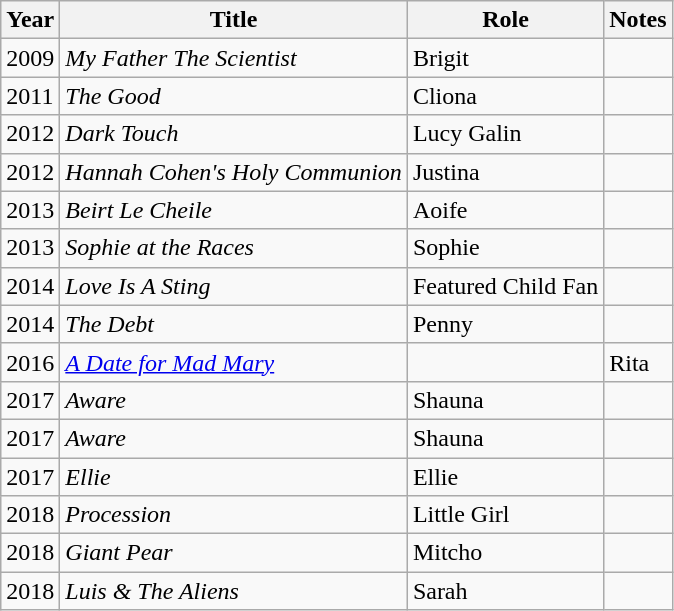<table class="wikitable">
<tr>
<th>Year</th>
<th>Title</th>
<th>Role</th>
<th>Notes</th>
</tr>
<tr>
<td>2009</td>
<td><em>My Father The Scientist</em></td>
<td>Brigit</td>
<td></td>
</tr>
<tr>
<td>2011</td>
<td><em>The Good</em></td>
<td>Cliona</td>
<td></td>
</tr>
<tr>
<td>2012</td>
<td><em>Dark Touch</em></td>
<td>Lucy Galin</td>
<td></td>
</tr>
<tr>
<td>2012</td>
<td><em>Hannah Cohen's Holy Communion</em></td>
<td>Justina</td>
<td></td>
</tr>
<tr>
<td>2013</td>
<td><em>Beirt Le Cheile</em></td>
<td>Aoife</td>
<td></td>
</tr>
<tr>
<td>2013</td>
<td><em>Sophie at the Races</em></td>
<td>Sophie</td>
<td></td>
</tr>
<tr>
<td>2014</td>
<td><em>Love Is A Sting</em></td>
<td>Featured Child Fan</td>
<td></td>
</tr>
<tr>
<td>2014</td>
<td><em>The Debt</em></td>
<td>Penny</td>
<td></td>
</tr>
<tr>
<td>2016</td>
<td><em><a href='#'>A Date for Mad Mary</a></em></td>
<td></td>
<td>Rita</td>
</tr>
<tr>
<td>2017</td>
<td><em>Aware</em></td>
<td>Shauna</td>
<td></td>
</tr>
<tr>
<td>2017</td>
<td><em>Aware</em></td>
<td>Shauna</td>
<td></td>
</tr>
<tr>
<td>2017</td>
<td><em>Ellie</em></td>
<td>Ellie</td>
<td></td>
</tr>
<tr>
<td>2018</td>
<td><em>Procession</em></td>
<td>Little Girl</td>
<td></td>
</tr>
<tr>
<td>2018</td>
<td><em>Giant Pear</em></td>
<td>Mitcho</td>
<td></td>
</tr>
<tr>
<td>2018</td>
<td><em>Luis & The Aliens</em></td>
<td>Sarah</td>
<td></td>
</tr>
</table>
